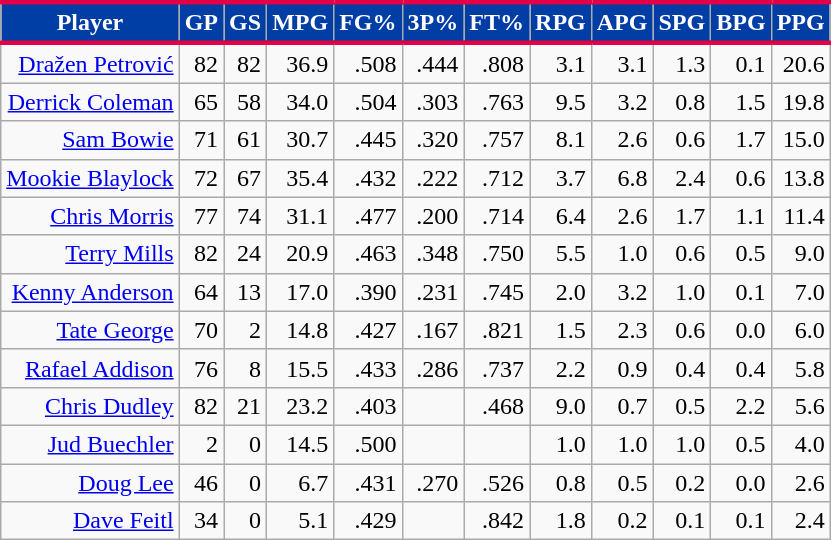<table class="wikitable sortable" style="text-align:right;">
<tr>
<th style="background:#003DA5; color:#FFFFFF; border-top:#E40046 3px solid; border-bottom:#E40046 3px solid;">Player</th>
<th style="background:#003DA5; color:#FFFFFF; border-top:#E40046 3px solid; border-bottom:#E40046 3px solid;">GP</th>
<th style="background:#003DA5; color:#FFFFFF; border-top:#E40046 3px solid; border-bottom:#E40046 3px solid;">GS</th>
<th style="background:#003DA5; color:#FFFFFF; border-top:#E40046 3px solid; border-bottom:#E40046 3px solid;">MPG</th>
<th style="background:#003DA5; color:#FFFFFF; border-top:#E40046 3px solid; border-bottom:#E40046 3px solid;">FG%</th>
<th style="background:#003DA5; color:#FFFFFF; border-top:#E40046 3px solid; border-bottom:#E40046 3px solid;">3P%</th>
<th style="background:#003DA5; color:#FFFFFF; border-top:#E40046 3px solid; border-bottom:#E40046 3px solid;">FT%</th>
<th style="background:#003DA5; color:#FFFFFF; border-top:#E40046 3px solid; border-bottom:#E40046 3px solid;">RPG</th>
<th style="background:#003DA5; color:#FFFFFF; border-top:#E40046 3px solid; border-bottom:#E40046 3px solid;">APG</th>
<th style="background:#003DA5; color:#FFFFFF; border-top:#E40046 3px solid; border-bottom:#E40046 3px solid;">SPG</th>
<th style="background:#003DA5; color:#FFFFFF; border-top:#E40046 3px solid; border-bottom:#E40046 3px solid;">BPG</th>
<th style="background:#003DA5; color:#FFFFFF; border-top:#E40046 3px solid; border-bottom:#E40046 3px solid;">PPG</th>
</tr>
<tr>
<td><a href='#'>Dražen Petrović</a></td>
<td>82</td>
<td>82</td>
<td>36.9</td>
<td>.508</td>
<td>.444</td>
<td>.808</td>
<td>3.1</td>
<td>3.1</td>
<td>1.3</td>
<td>0.1</td>
<td>20.6</td>
</tr>
<tr>
<td><a href='#'>Derrick Coleman</a></td>
<td>65</td>
<td>58</td>
<td>34.0</td>
<td>.504</td>
<td>.303</td>
<td>.763</td>
<td>9.5</td>
<td>3.2</td>
<td>0.8</td>
<td>1.5</td>
<td>19.8</td>
</tr>
<tr>
<td><a href='#'>Sam Bowie</a></td>
<td>71</td>
<td>61</td>
<td>30.7</td>
<td>.445</td>
<td>.320</td>
<td>.757</td>
<td>8.1</td>
<td>2.6</td>
<td>0.6</td>
<td>1.7</td>
<td>15.0</td>
</tr>
<tr>
<td><a href='#'>Mookie Blaylock</a></td>
<td>72</td>
<td>67</td>
<td>35.4</td>
<td>.432</td>
<td>.222</td>
<td>.712</td>
<td>3.7</td>
<td>6.8</td>
<td>2.4</td>
<td>0.6</td>
<td>13.8</td>
</tr>
<tr>
<td><a href='#'>Chris Morris</a></td>
<td>77</td>
<td>74</td>
<td>31.1</td>
<td>.477</td>
<td>.200</td>
<td>.714</td>
<td>6.4</td>
<td>2.6</td>
<td>1.7</td>
<td>1.1</td>
<td>11.4</td>
</tr>
<tr>
<td><a href='#'>Terry Mills</a></td>
<td>82</td>
<td>24</td>
<td>20.9</td>
<td>.463</td>
<td>.348</td>
<td>.750</td>
<td>5.5</td>
<td>1.0</td>
<td>0.6</td>
<td>0.5</td>
<td>9.0</td>
</tr>
<tr>
<td><a href='#'>Kenny Anderson</a></td>
<td>64</td>
<td>13</td>
<td>17.0</td>
<td>.390</td>
<td>.231</td>
<td>.745</td>
<td>2.0</td>
<td>3.2</td>
<td>1.0</td>
<td>0.1</td>
<td>7.0</td>
</tr>
<tr>
<td><a href='#'>Tate George</a></td>
<td>70</td>
<td>2</td>
<td>14.8</td>
<td>.427</td>
<td>.167</td>
<td>.821</td>
<td>1.5</td>
<td>2.3</td>
<td>0.6</td>
<td>0.0</td>
<td>6.0</td>
</tr>
<tr>
<td><a href='#'>Rafael Addison</a></td>
<td>76</td>
<td>8</td>
<td>15.5</td>
<td>.433</td>
<td>.286</td>
<td>.737</td>
<td>2.2</td>
<td>0.9</td>
<td>0.4</td>
<td>0.4</td>
<td>5.8</td>
</tr>
<tr>
<td><a href='#'>Chris Dudley</a></td>
<td>82</td>
<td>21</td>
<td>23.2</td>
<td>.403</td>
<td></td>
<td>.468</td>
<td>9.0</td>
<td>0.7</td>
<td>0.5</td>
<td>2.2</td>
<td>5.6</td>
</tr>
<tr>
<td><a href='#'>Jud Buechler</a></td>
<td>2</td>
<td>0</td>
<td>14.5</td>
<td>.500</td>
<td></td>
<td></td>
<td>1.0</td>
<td>1.0</td>
<td>1.0</td>
<td>0.5</td>
<td>4.0</td>
</tr>
<tr>
<td><a href='#'>Doug Lee</a></td>
<td>46</td>
<td>0</td>
<td>6.7</td>
<td>.431</td>
<td>.270</td>
<td>.526</td>
<td>0.8</td>
<td>0.5</td>
<td>0.2</td>
<td>0.0</td>
<td>2.6</td>
</tr>
<tr>
<td><a href='#'>Dave Feitl</a></td>
<td>34</td>
<td>0</td>
<td>5.1</td>
<td>.429</td>
<td></td>
<td>.842</td>
<td>1.8</td>
<td>0.2</td>
<td>0.1</td>
<td>0.1</td>
<td>2.4</td>
</tr>
</table>
